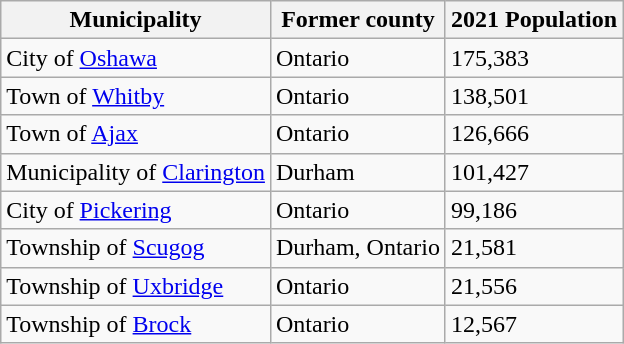<table class="wikitable sortable" style="text-align:left;">
<tr>
<th>Municipality</th>
<th>Former county</th>
<th>2021 Population</th>
</tr>
<tr>
<td>City of <a href='#'>Oshawa</a></td>
<td>Ontario</td>
<td>175,383</td>
</tr>
<tr>
<td>Town of <a href='#'>Whitby</a></td>
<td>Ontario</td>
<td>138,501</td>
</tr>
<tr>
<td>Town of <a href='#'>Ajax</a></td>
<td>Ontario</td>
<td>126,666</td>
</tr>
<tr>
<td>Municipality of <a href='#'>Clarington</a></td>
<td>Durham</td>
<td>101,427</td>
</tr>
<tr>
<td>City of <a href='#'>Pickering</a></td>
<td>Ontario</td>
<td>99,186</td>
</tr>
<tr>
<td>Township of <a href='#'>Scugog</a></td>
<td>Durham, Ontario</td>
<td>21,581</td>
</tr>
<tr>
<td>Township of <a href='#'>Uxbridge</a></td>
<td>Ontario</td>
<td>21,556</td>
</tr>
<tr>
<td>Township of <a href='#'>Brock</a></td>
<td>Ontario</td>
<td>12,567</td>
</tr>
</table>
